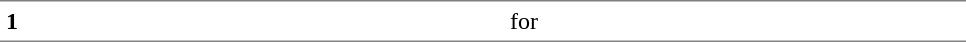<table table border=0 cellspacing=0 cellpadding=4>
<tr>
<td style="border-top:solid 1px gray; border-bottom:solid 1px gray;" width=60 rowspan=1><strong>1</strong></td>
<td style="border-top:solid 1px gray; border-bottom:solid 1px gray;" width=260></td>
<td style="border-top:solid 1px gray; border-bottom:solid 1px gray;" width=300>for </td>
</tr>
</table>
